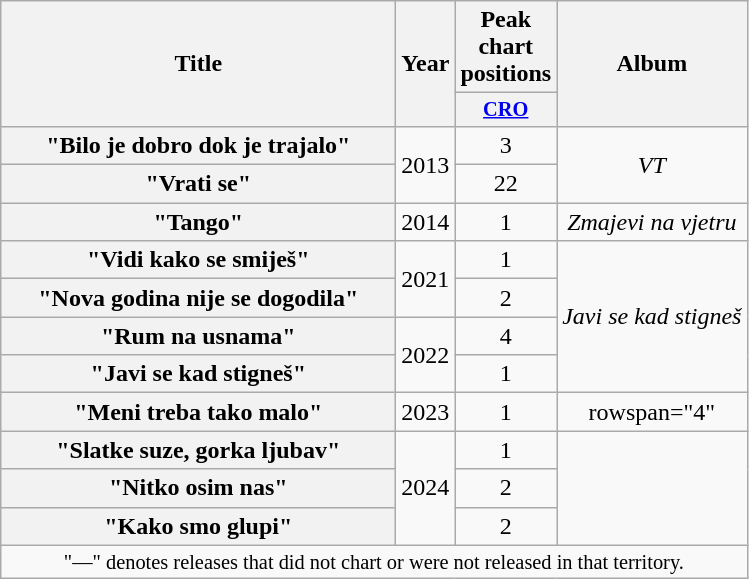<table class="wikitable plainrowheaders" style="text-align:center;">
<tr>
<th scope="col" rowspan="2" style="width:16em;">Title</th>
<th scope="col" rowspan="2" style="width:1em;">Year</th>
<th scope="col" colspan="1">Peak chart positions</th>
<th scope="col" rowspan="2">Album</th>
</tr>
<tr>
<th scope="col" style="width:3em;font-size:85%;"><a href='#'>CRO</a><br></th>
</tr>
<tr>
<th scope="row">"Bilo je dobro dok je trajalo"</th>
<td rowspan="2">2013</td>
<td>3</td>
<td rowspan="2"><em>VT</em></td>
</tr>
<tr>
<th scope="row">"Vrati se"</th>
<td>22</td>
</tr>
<tr>
<th scope="row">"Tango"</th>
<td rowspan="1">2014</td>
<td>1</td>
<td rowspan="1"><em>Zmajevi na vjetru</em></td>
</tr>
<tr>
<th scope="row">"Vidi kako se smiješ"</th>
<td rowspan="2">2021</td>
<td>1</td>
<td rowspan="4"><em>Javi se kad stigneš</em></td>
</tr>
<tr>
<th scope="row">"Nova godina nije se dogodila"</th>
<td>2</td>
</tr>
<tr>
<th scope="row">"Rum na usnama"<br></th>
<td rowspan="2">2022</td>
<td>4</td>
</tr>
<tr>
<th scope="row">"Javi se kad stigneš"</th>
<td>1</td>
</tr>
<tr>
<th scope="row">"Meni treba tako malo"</th>
<td>2023</td>
<td>1</td>
<td>rowspan="4" </td>
</tr>
<tr>
<th scope="row">"Slatke suze, gorka ljubav"</th>
<td rowspan="3">2024</td>
<td>1</td>
</tr>
<tr>
<th scope="row">"Nitko osim nas"</th>
<td>2</td>
</tr>
<tr>
<th scope="row">"Kako smo glupi"</th>
<td>2</td>
</tr>
<tr>
<td colspan="4" style="text-align:center; font-size:85%;">"—" denotes releases that did not chart or were not released in that territory.</td>
</tr>
</table>
